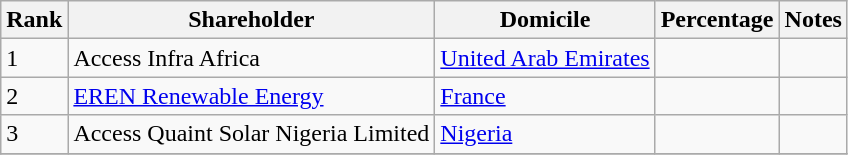<table class="wikitable sortable">
<tr>
<th style="width:2em;">Rank</th>
<th>Shareholder</th>
<th>Domicile</th>
<th>Percentage</th>
<th>Notes</th>
</tr>
<tr>
<td>1</td>
<td>Access Infra Africa</td>
<td><a href='#'>United Arab Emirates</a></td>
<td></td>
<td></td>
</tr>
<tr>
<td>2</td>
<td><a href='#'>EREN Renewable Energy</a></td>
<td><a href='#'>France</a></td>
<td></td>
<td></td>
</tr>
<tr>
<td>3</td>
<td>Access Quaint Solar Nigeria Limited</td>
<td><a href='#'>Nigeria</a></td>
<td></td>
<td></td>
</tr>
<tr>
</tr>
</table>
